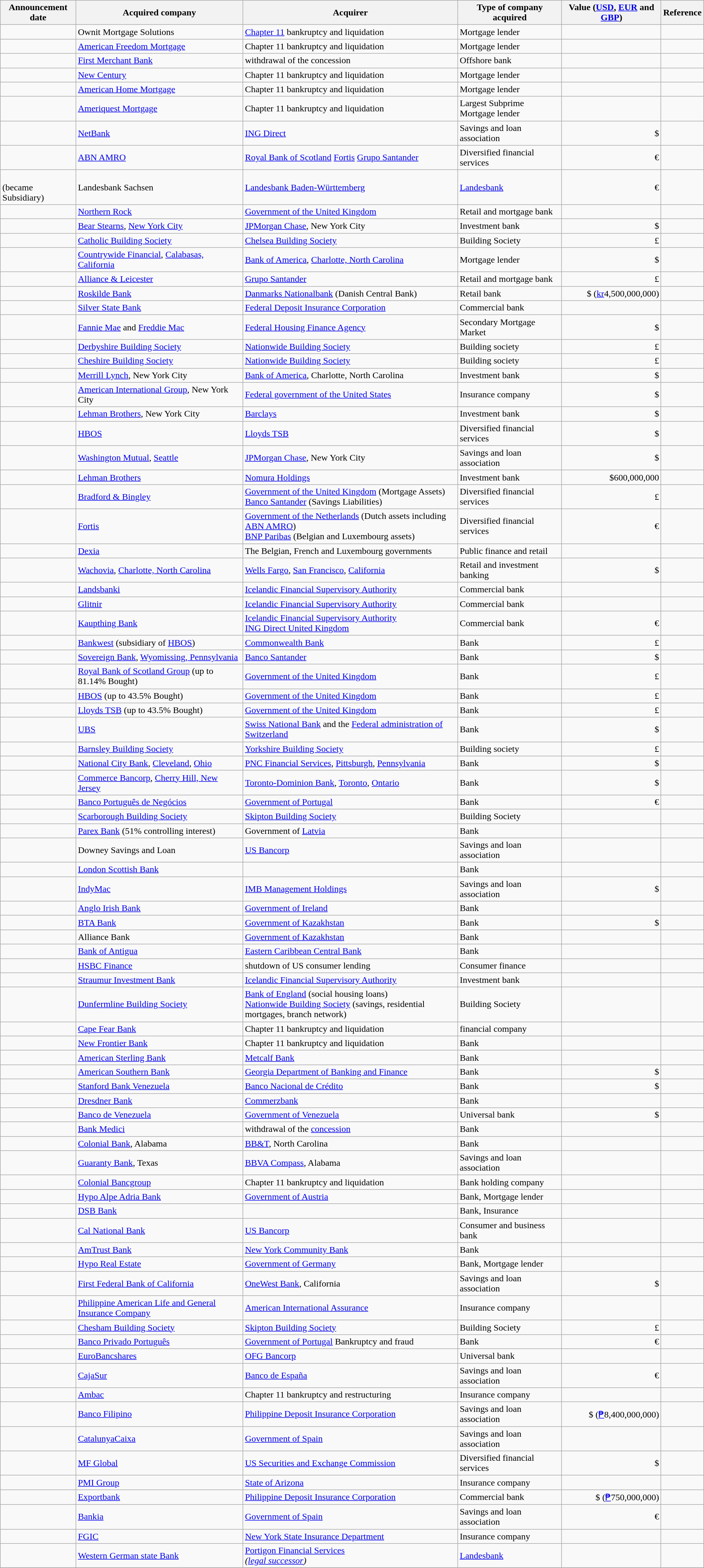<table class="wikitable sortable">
<tr>
<th>Announcement date</th>
<th>Acquired company</th>
<th>Acquirer</th>
<th>Type of company acquired</th>
<th>Value (<a href='#'>USD</a>, <a href='#'>EUR</a> and <a href='#'>GBP</a>)</th>
<th class="unsortable">Reference</th>
</tr>
<tr>
<td></td>
<td> Ownit Mortgage Solutions</td>
<td><a href='#'>Chapter 11</a> bankruptcy and liquidation</td>
<td>Mortgage lender</td>
<td></td>
<td align="center"></td>
</tr>
<tr>
<td></td>
<td> <a href='#'>American Freedom Mortgage</a></td>
<td>Chapter 11 bankruptcy and liquidation</td>
<td>Mortgage lender</td>
<td></td>
<td align="center"></td>
</tr>
<tr>
<td></td>
<td> <a href='#'>First Merchant Bank</a></td>
<td>withdrawal of the concession</td>
<td>Offshore bank</td>
<td></td>
<td align="center"></td>
</tr>
<tr>
<td></td>
<td> <a href='#'>New Century</a></td>
<td>Chapter 11 bankruptcy and liquidation</td>
<td>Mortgage lender</td>
<td></td>
<td align="center"></td>
</tr>
<tr>
<td></td>
<td> <a href='#'>American Home Mortgage</a></td>
<td>Chapter 11 bankruptcy and liquidation</td>
<td>Mortgage lender</td>
<td></td>
<td align="center"></td>
</tr>
<tr>
<td></td>
<td> <a href='#'>Ameriquest Mortgage</a></td>
<td>Chapter 11 bankruptcy and liquidation</td>
<td>Largest Subprime Mortgage lender</td>
<td></td>
<td align="center"></td>
</tr>
<tr>
<td></td>
<td> <a href='#'>NetBank</a></td>
<td> <a href='#'>ING Direct</a></td>
<td>Savings and loan association</td>
<td align="right">$</td>
<td align="center"></td>
</tr>
<tr>
<td></td>
<td> <a href='#'>ABN AMRO</a></td>
<td>   <a href='#'>Royal Bank of Scotland</a> <a href='#'>Fortis</a> <a href='#'>Grupo Santander</a></td>
<td>Diversified financial services</td>
<td align="right">€</td>
<td align="center"></td>
</tr>
<tr>
<td><br>(became Subsidiary)</td>
<td> Landesbank Sachsen</td>
<td> <a href='#'>Landesbank Baden-Württemberg</a></td>
<td><a href='#'>Landesbank</a></td>
<td align="right">€</td>
<td align="center"></td>
</tr>
<tr>
<td></td>
<td> <a href='#'>Northern Rock</a></td>
<td> <a href='#'>Government of the United Kingdom</a></td>
<td>Retail and mortgage bank</td>
<td></td>
<td align="center"></td>
</tr>
<tr>
<td></td>
<td> <a href='#'>Bear Stearns</a>, <a href='#'>New York City</a></td>
<td> <a href='#'>JPMorgan Chase</a>, New York City</td>
<td>Investment bank</td>
<td align="right">$</td>
<td align="center"></td>
</tr>
<tr>
<td></td>
<td> <a href='#'>Catholic Building Society</a></td>
<td> <a href='#'>Chelsea Building Society</a></td>
<td>Building Society</td>
<td align="right">£</td>
<td align="center"></td>
</tr>
<tr>
<td></td>
<td> <a href='#'>Countrywide Financial</a>, <a href='#'>Calabasas, California</a></td>
<td> <a href='#'>Bank of America</a>, <a href='#'>Charlotte, North Carolina</a></td>
<td>Mortgage lender</td>
<td align="right">$</td>
<td align="center"></td>
</tr>
<tr>
<td></td>
<td> <a href='#'>Alliance & Leicester</a></td>
<td> <a href='#'>Grupo Santander</a></td>
<td>Retail and mortgage bank</td>
<td align="right">£</td>
<td align="center"></td>
</tr>
<tr>
<td></td>
<td> <a href='#'>Roskilde Bank</a></td>
<td> <a href='#'>Danmarks Nationalbank</a> (Danish Central Bank)</td>
<td>Retail bank</td>
<td align="right">$ (<a href='#'>kr</a>4,500,000,000)</td>
<td align="center"></td>
</tr>
<tr>
<td></td>
<td> <a href='#'>Silver State Bank</a></td>
<td> <a href='#'>Federal Deposit Insurance Corporation</a></td>
<td>Commercial bank</td>
<td align="right"></td>
<td align="center"></td>
</tr>
<tr>
<td></td>
<td> <a href='#'>Fannie Mae</a> and <a href='#'>Freddie Mac</a></td>
<td> <a href='#'>Federal Housing Finance Agency</a></td>
<td>Secondary Mortgage Market</td>
<td align="right">$</td>
<td align="center"></td>
</tr>
<tr>
<td></td>
<td> <a href='#'>Derbyshire Building Society</a></td>
<td> <a href='#'>Nationwide Building Society</a></td>
<td>Building society</td>
<td align="right">£</td>
<td align="center"></td>
</tr>
<tr>
<td></td>
<td> <a href='#'>Cheshire Building Society</a></td>
<td> <a href='#'>Nationwide Building Society</a></td>
<td>Building society</td>
<td align="right">£</td>
<td align="center"></td>
</tr>
<tr>
<td></td>
<td> <a href='#'>Merrill Lynch</a>, New York City</td>
<td> <a href='#'>Bank of America</a>, Charlotte, North Carolina</td>
<td>Investment bank</td>
<td align="right">$</td>
<td align="center"></td>
</tr>
<tr>
<td></td>
<td> <a href='#'>American International Group</a>, New York City</td>
<td> <a href='#'>Federal government of the United States</a></td>
<td>Insurance company</td>
<td align="right">$</td>
<td align="center"></td>
</tr>
<tr>
<td></td>
<td> <a href='#'>Lehman Brothers</a>, New York City </td>
<td> <a href='#'>Barclays</a></td>
<td>Investment bank</td>
<td align="right">$</td>
<td align="center"></td>
</tr>
<tr>
<td></td>
<td> <a href='#'>HBOS</a></td>
<td> <a href='#'>Lloyds TSB</a></td>
<td>Diversified financial services</td>
<td align="right">$</td>
<td align="center"></td>
</tr>
<tr>
<td></td>
<td> <a href='#'>Washington Mutual</a>, <a href='#'>Seattle</a></td>
<td> <a href='#'>JPMorgan Chase</a>, New York City</td>
<td>Savings and loan association</td>
<td align="right">$</td>
<td align="center"></td>
</tr>
<tr>
<td></td>
<td> <a href='#'>Lehman Brothers</a></td>
<td> <a href='#'>Nomura Holdings</a></td>
<td>Investment bank</td>
<td align="right">$600,000,000</td>
<td align="center"></td>
</tr>
<tr>
<td></td>
<td> <a href='#'>Bradford & Bingley</a></td>
<td> <a href='#'>Government of the United Kingdom</a> (Mortgage Assets)<br> <a href='#'>Banco Santander</a> (Savings Liabilities)</td>
<td>Diversified financial services</td>
<td align="right">£</td>
<td align="center"></td>
</tr>
<tr>
<td></td>
<td>   <a href='#'>Fortis</a></td>
<td> <a href='#'>Government of the Netherlands</a> (Dutch assets including <a href='#'>ABN AMRO</a>)<br> <a href='#'>BNP Paribas</a> (Belgian and Luxembourg assets)</td>
<td>Diversified financial services</td>
<td align="right">€</td>
<td align="center"></td>
</tr>
<tr>
<td></td>
<td> <a href='#'>Dexia</a></td>
<td>   The Belgian, French and Luxembourg governments</td>
<td>Public finance and retail</td>
<td align="right"></td>
<td align="center"></td>
</tr>
<tr>
<td></td>
<td> <a href='#'>Wachovia</a>, <a href='#'>Charlotte, North Carolina</a></td>
<td> <a href='#'>Wells Fargo</a>, <a href='#'>San Francisco</a>, <a href='#'>California</a></td>
<td>Retail and investment banking</td>
<td align="right">$</td>
<td align="center"></td>
</tr>
<tr>
<td></td>
<td> <a href='#'>Landsbanki</a></td>
<td> <a href='#'>Icelandic Financial Supervisory Authority</a></td>
<td>Commercial bank</td>
<td align="right"></td>
<td align="center"></td>
</tr>
<tr>
<td></td>
<td> <a href='#'>Glitnir</a></td>
<td> <a href='#'>Icelandic Financial Supervisory Authority</a></td>
<td>Commercial bank</td>
<td align="right"></td>
<td align="center"></td>
</tr>
<tr>
<td></td>
<td> <a href='#'>Kaupthing Bank</a></td>
<td> <a href='#'>Icelandic Financial Supervisory Authority</a><br> <a href='#'>ING Direct United Kingdom</a></td>
<td>Commercial bank</td>
<td align="right">€</td>
<td align="center"></td>
</tr>
<tr>
<td></td>
<td> <a href='#'>Bankwest</a> (subsidiary of <a href='#'>HBOS</a>)</td>
<td> <a href='#'>Commonwealth Bank</a></td>
<td>Bank</td>
<td align="right">£</td>
<td align="center"></td>
</tr>
<tr>
<td></td>
<td> <a href='#'>Sovereign Bank</a>, <a href='#'>Wyomissing, Pennsylvania</a></td>
<td> <a href='#'>Banco Santander</a></td>
<td>Bank</td>
<td align="right">$</td>
<td align="center"></td>
</tr>
<tr>
<td></td>
<td> <a href='#'>Royal Bank of Scotland Group</a> (up to 81.14% Bought)</td>
<td> <a href='#'>Government of the United Kingdom</a></td>
<td>Bank</td>
<td align="right">£</td>
<td align="center"></td>
</tr>
<tr>
<td></td>
<td> <a href='#'>HBOS</a> (up to 43.5% Bought)</td>
<td> <a href='#'>Government of the United Kingdom</a></td>
<td>Bank</td>
<td align="right">£</td>
<td align="center"></td>
</tr>
<tr>
<td></td>
<td> <a href='#'>Lloyds TSB</a> (up to 43.5% Bought)</td>
<td> <a href='#'>Government of the United Kingdom</a></td>
<td>Bank</td>
<td align="right">£</td>
<td align="center"></td>
</tr>
<tr>
<td></td>
<td> <a href='#'>UBS</a></td>
<td> <a href='#'>Swiss National Bank</a> and the <a href='#'>Federal administration of Switzerland</a></td>
<td>Bank</td>
<td align="right">$</td>
<td align="center"></td>
</tr>
<tr>
<td></td>
<td> <a href='#'>Barnsley Building Society</a></td>
<td> <a href='#'>Yorkshire Building Society</a></td>
<td>Building society</td>
<td align="right">£</td>
<td align="center"></td>
</tr>
<tr>
<td></td>
<td> <a href='#'>National City Bank</a>, <a href='#'>Cleveland</a>, <a href='#'>Ohio</a></td>
<td> <a href='#'>PNC Financial Services</a>, <a href='#'>Pittsburgh</a>, <a href='#'>Pennsylvania</a></td>
<td>Bank</td>
<td align="right">$</td>
<td align="center"></td>
</tr>
<tr>
<td></td>
<td> <a href='#'>Commerce Bancorp</a>, <a href='#'>Cherry Hill, New Jersey</a></td>
<td> <a href='#'>Toronto-Dominion Bank</a>, <a href='#'>Toronto</a>, <a href='#'>Ontario</a></td>
<td>Bank</td>
<td align="right">$</td>
<td align="center"></td>
</tr>
<tr>
<td></td>
<td> <a href='#'>Banco Português de Negócios</a></td>
<td> <a href='#'>Government of Portugal</a></td>
<td>Bank</td>
<td align="right">€</td>
<td align="center"></td>
</tr>
<tr>
<td></td>
<td> <a href='#'>Scarborough Building Society</a></td>
<td> <a href='#'>Skipton Building Society</a></td>
<td>Building Society</td>
<td></td>
<td align="center"></td>
</tr>
<tr>
<td></td>
<td> <a href='#'>Parex Bank</a> (51% controlling interest)</td>
<td> Government of <a href='#'>Latvia</a></td>
<td>Bank</td>
<td></td>
<td align="center"></td>
</tr>
<tr>
<td></td>
<td> Downey Savings and Loan</td>
<td> <a href='#'>US Bancorp</a></td>
<td>Savings and loan association</td>
<td></td>
<td align="center"></td>
</tr>
<tr>
<td></td>
<td> <a href='#'>London Scottish Bank</a></td>
<td></td>
<td>Bank</td>
<td align="right"></td>
<td align="center"></td>
</tr>
<tr>
<td></td>
<td> <a href='#'>IndyMac</a></td>
<td> <a href='#'>IMB Management Holdings</a></td>
<td>Savings and loan association</td>
<td align="right">$</td>
<td align="center"></td>
</tr>
<tr>
<td></td>
<td> <a href='#'>Anglo Irish Bank</a></td>
<td> <a href='#'>Government of Ireland</a></td>
<td>Bank</td>
<td></td>
<td align="center"></td>
</tr>
<tr>
<td></td>
<td> <a href='#'>BTA Bank</a></td>
<td> <a href='#'>Government of Kazakhstan</a></td>
<td>Bank</td>
<td align="right">$</td>
<td align="center"></td>
</tr>
<tr>
<td></td>
<td> Alliance Bank</td>
<td> <a href='#'>Government of Kazakhstan</a></td>
<td>Bank</td>
<td></td>
<td align="center"></td>
</tr>
<tr>
<td></td>
<td> <a href='#'>Bank of Antigua</a></td>
<td> <a href='#'>Eastern Caribbean Central Bank</a></td>
<td>Bank</td>
<td></td>
<td align="center"></td>
</tr>
<tr>
<td></td>
<td> <a href='#'>HSBC Finance</a></td>
<td>shutdown of US consumer lending</td>
<td>Consumer finance</td>
<td></td>
<td align="center"></td>
</tr>
<tr>
<td></td>
<td> <a href='#'>Straumur Investment Bank</a></td>
<td> <a href='#'>Icelandic Financial Supervisory Authority</a></td>
<td>Investment bank</td>
<td align="right"></td>
<td align="center"></td>
</tr>
<tr>
<td></td>
<td> <a href='#'>Dunfermline Building Society</a></td>
<td> <a href='#'>Bank of England</a> (social housing loans) <br>  <a href='#'>Nationwide Building Society</a> (savings, residential mortgages, branch network)</td>
<td>Building Society</td>
<td align="right"></td>
<td align="center"></td>
</tr>
<tr>
<td></td>
<td> <a href='#'>Cape Fear Bank</a></td>
<td>Chapter 11 bankruptcy and liquidation</td>
<td>financial company</td>
<td align="right"></td>
<td align="center"></td>
</tr>
<tr>
<td></td>
<td> <a href='#'>New Frontier Bank</a></td>
<td>Chapter 11 bankruptcy and liquidation</td>
<td>Bank</td>
<td align="right"></td>
<td align="center"></td>
</tr>
<tr>
<td></td>
<td> <a href='#'>American Sterling Bank</a></td>
<td> <a href='#'>Metcalf Bank</a></td>
<td>Bank</td>
<td align="right"></td>
<td align="center"></td>
</tr>
<tr>
<td></td>
<td> <a href='#'>American Southern Bank</a></td>
<td> <a href='#'>Georgia Department of Banking and Finance</a></td>
<td>Bank</td>
<td align="right">$</td>
<td align="center"></td>
</tr>
<tr>
<td></td>
<td> <a href='#'>Stanford Bank Venezuela</a></td>
<td> <a href='#'>Banco Nacional de Crédito</a></td>
<td>Bank</td>
<td align="right">$</td>
<td align="center"></td>
</tr>
<tr>
<td></td>
<td> <a href='#'>Dresdner Bank</a></td>
<td> <a href='#'>Commerzbank</a></td>
<td>Bank</td>
<td></td>
<td align="center"></td>
</tr>
<tr>
<td></td>
<td> <a href='#'>Banco de Venezuela</a></td>
<td> <a href='#'>Government of Venezuela</a></td>
<td>Universal bank</td>
<td align="right">$</td>
<td align="center"></td>
</tr>
<tr>
<td></td>
<td> <a href='#'>Bank Medici</a></td>
<td>withdrawal of the <a href='#'>concession</a></td>
<td>Bank</td>
<td></td>
<td align="center"></td>
</tr>
<tr>
<td></td>
<td> <a href='#'>Colonial Bank</a>, Alabama</td>
<td> <a href='#'>BB&T</a>, North Carolina</td>
<td>Bank</td>
<td></td>
<td align="center"></td>
</tr>
<tr>
<td></td>
<td> <a href='#'>Guaranty Bank</a>, Texas</td>
<td> <a href='#'>BBVA Compass</a>, Alabama</td>
<td>Savings and loan association</td>
<td></td>
<td align="center"></td>
</tr>
<tr>
<td></td>
<td> <a href='#'>Colonial Bancgroup</a></td>
<td>Chapter 11 bankruptcy and liquidation</td>
<td>Bank holding company</td>
<td></td>
<td align="center"></td>
</tr>
<tr>
<td></td>
<td> <a href='#'>Hypo Alpe Adria Bank</a></td>
<td> <a href='#'>Government of Austria</a></td>
<td>Bank, Mortgage lender</td>
<td></td>
<td align="center"></td>
</tr>
<tr>
<td></td>
<td> <a href='#'>DSB Bank</a></td>
<td></td>
<td>Bank, Insurance</td>
<td></td>
<td align="center"></td>
</tr>
<tr>
<td></td>
<td> <a href='#'>Cal National Bank</a></td>
<td> <a href='#'>US Bancorp</a></td>
<td>Consumer and business bank</td>
<td align="right"></td>
<td align="center"></td>
</tr>
<tr>
<td></td>
<td> <a href='#'>AmTrust Bank</a></td>
<td> <a href='#'>New York Community Bank</a></td>
<td>Bank</td>
<td align="right"></td>
<td align="center"></td>
</tr>
<tr>
<td></td>
<td> <a href='#'>Hypo Real Estate</a></td>
<td> <a href='#'>Government of Germany</a></td>
<td>Bank, Mortgage lender</td>
<td></td>
<td align="center"></td>
</tr>
<tr>
<td></td>
<td> <a href='#'>First Federal Bank of California</a></td>
<td> <a href='#'>OneWest Bank</a>, California</td>
<td>Savings and loan association</td>
<td align="right">$</td>
<td align="center"></td>
</tr>
<tr>
<td></td>
<td> <a href='#'>Philippine American Life and General Insurance Company</a></td>
<td> <a href='#'>American International Assurance</a></td>
<td>Insurance company</td>
<td align="right"></td>
<td align="center"></td>
</tr>
<tr>
<td></td>
<td> <a href='#'>Chesham Building Society</a></td>
<td> <a href='#'>Skipton Building Society</a></td>
<td>Building Society</td>
<td align="right">£</td>
<td align="center"></td>
</tr>
<tr>
<td></td>
<td> <a href='#'>Banco Privado Português</a></td>
<td> <a href='#'>Government of Portugal</a> Bankruptcy and fraud</td>
<td>Bank</td>
<td align="right">€</td>
<td align="center"></td>
</tr>
<tr>
<td></td>
<td> <a href='#'>EuroBancshares</a></td>
<td> <a href='#'>OFG Bancorp</a></td>
<td>Universal bank</td>
<td></td>
<td align="center"></td>
</tr>
<tr>
<td></td>
<td> <a href='#'>CajaSur</a></td>
<td> <a href='#'>Banco de España</a></td>
<td>Savings and loan association</td>
<td align="right">€</td>
<td align="center"></td>
</tr>
<tr>
<td></td>
<td> <a href='#'>Ambac</a></td>
<td>Chapter 11 bankruptcy and restructuring</td>
<td>Insurance company</td>
<td></td>
<td align="center"></td>
</tr>
<tr>
<td></td>
<td> <a href='#'>Banco Filipino</a></td>
<td> <a href='#'>Philippine Deposit Insurance Corporation</a></td>
<td>Savings and loan association</td>
<td align="right">$ (<a href='#'>₱</a>8,400,000,000)</td>
<td align="center"></td>
</tr>
<tr>
<td></td>
<td> <a href='#'>CatalunyaCaixa</a></td>
<td> <a href='#'>Government of Spain</a></td>
<td>Savings and loan association</td>
<td></td>
<td align="center"></td>
</tr>
<tr>
<td></td>
<td> <a href='#'>MF Global</a></td>
<td> <a href='#'>US Securities and Exchange Commission</a></td>
<td>Diversified financial services</td>
<td align="right">$</td>
<td align="center"></td>
</tr>
<tr>
<td></td>
<td> <a href='#'>PMI Group</a></td>
<td> <a href='#'>State of Arizona</a></td>
<td>Insurance company</td>
<td></td>
<td align="center"></td>
</tr>
<tr>
<td></td>
<td> <a href='#'>Exportbank</a></td>
<td> <a href='#'>Philippine Deposit Insurance Corporation</a></td>
<td>Commercial bank</td>
<td align="right">$ (<a href='#'>₱</a>750,000,000)</td>
<td align="center"></td>
</tr>
<tr>
<td></td>
<td> <a href='#'>Bankia</a></td>
<td> <a href='#'>Government of Spain</a></td>
<td>Savings and loan association</td>
<td align="right">€</td>
<td align="center"></td>
</tr>
<tr>
<td></td>
<td> <a href='#'>FGIC</a></td>
<td> <a href='#'>New York State Insurance Department</a></td>
<td>Insurance company</td>
<td></td>
<td align="center"></td>
</tr>
<tr>
<td></td>
<td> <a href='#'>Western German state Bank</a></td>
<td> <a href='#'>Portigon Financial Services</a><br><em>(<a href='#'>legal successor</a>)</em></td>
<td><a href='#'>Landesbank</a></td>
<td></td>
<td align="center"></td>
</tr>
<tr>
</tr>
</table>
